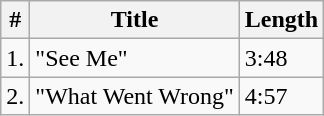<table class="wikitable">
<tr>
<th>#</th>
<th>Title</th>
<th>Length</th>
</tr>
<tr>
<td>1.</td>
<td>"See Me"</td>
<td>3:48</td>
</tr>
<tr>
<td>2.</td>
<td>"What Went Wrong"</td>
<td>4:57</td>
</tr>
</table>
